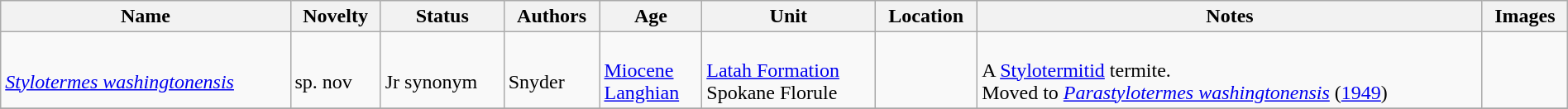<table class="wikitable sortable" align="center" width="100%">
<tr>
<th>Name</th>
<th>Novelty</th>
<th>Status</th>
<th>Authors</th>
<th>Age</th>
<th>Unit</th>
<th>Location</th>
<th>Notes</th>
<th>Images</th>
</tr>
<tr>
<td><br><em><a href='#'>Stylotermes washingtonensis</a></em></td>
<td><br>sp. nov</td>
<td><br>Jr synonym</td>
<td><br>Snyder</td>
<td><br><a href='#'>Miocene</a><br><a href='#'>Langhian</a></td>
<td><br><a href='#'>Latah Formation</a><br>Spokane Florule</td>
<td><br><br></td>
<td><br>A <a href='#'>Stylotermitid</a> termite.<br> Moved to <em><a href='#'>Parastylotermes washingtonensis</a></em> (<a href='#'>1949</a>)</td>
<td></td>
</tr>
<tr>
</tr>
</table>
